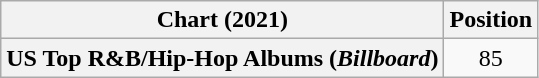<table class="wikitable plainrowheaders" style="text-align:center">
<tr>
<th scope="col">Chart (2021)</th>
<th scope="col">Position</th>
</tr>
<tr>
<th scope="row">US Top R&B/Hip-Hop Albums (<em>Billboard</em>)</th>
<td>85</td>
</tr>
</table>
